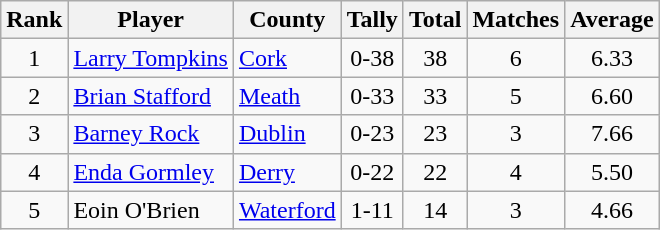<table class="wikitable">
<tr>
<th>Rank</th>
<th>Player</th>
<th>County</th>
<th>Tally</th>
<th>Total</th>
<th>Matches</th>
<th>Average</th>
</tr>
<tr>
<td rowspan=1 align=center>1</td>
<td><a href='#'>Larry Tompkins</a></td>
<td><a href='#'>Cork</a></td>
<td align=center>0-38</td>
<td align=center>38</td>
<td align=center>6</td>
<td align=center>6.33</td>
</tr>
<tr>
<td rowspan=1 align=center>2</td>
<td><a href='#'>Brian Stafford</a></td>
<td><a href='#'>Meath</a></td>
<td align=center>0-33</td>
<td align=center>33</td>
<td align=center>5</td>
<td align=center>6.60</td>
</tr>
<tr>
<td rowspan=1 align=center>3</td>
<td><a href='#'>Barney Rock</a></td>
<td><a href='#'>Dublin</a></td>
<td align=center>0-23</td>
<td align=center>23</td>
<td align=center>3</td>
<td align=center>7.66</td>
</tr>
<tr>
<td rowspan=1 align=center>4</td>
<td><a href='#'>Enda Gormley</a></td>
<td><a href='#'>Derry</a></td>
<td align=center>0-22</td>
<td align=center>22</td>
<td align=center>4</td>
<td align=center>5.50</td>
</tr>
<tr>
<td rowspan=1 align=center>5</td>
<td>Eoin O'Brien</td>
<td><a href='#'>Waterford</a></td>
<td align=center>1-11</td>
<td align=center>14</td>
<td align=center>3</td>
<td align=center>4.66</td>
</tr>
</table>
